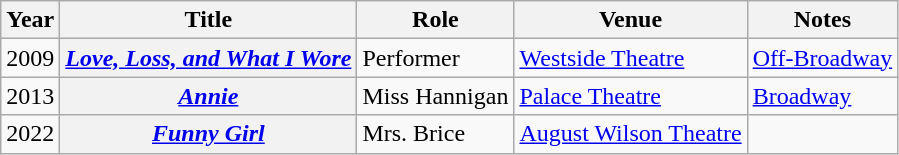<table class="wikitable plainrowheaders sortable">
<tr>
<th scope="col">Year</th>
<th scope="col">Title</th>
<th scope="col">Role</th>
<th scope="col">Venue</th>
<th scope="col" class="unsortable">Notes</th>
</tr>
<tr>
<td>2009</td>
<th scope="row"><em><a href='#'>Love, Loss, and What I Wore</a></em></th>
<td>Performer</td>
<td><a href='#'>Westside Theatre</a></td>
<td><a href='#'>Off-Broadway</a></td>
</tr>
<tr>
<td>2013</td>
<th scope="row"><em><a href='#'>Annie</a></em></th>
<td>Miss Hannigan</td>
<td><a href='#'>Palace Theatre</a></td>
<td rowpsna=2><a href='#'>Broadway</a></td>
</tr>
<tr>
<td>2022</td>
<th scope="row"><em><a href='#'>Funny Girl</a></em></th>
<td>Mrs. Brice</td>
<td><a href='#'>August Wilson Theatre</a></td>
</tr>
</table>
